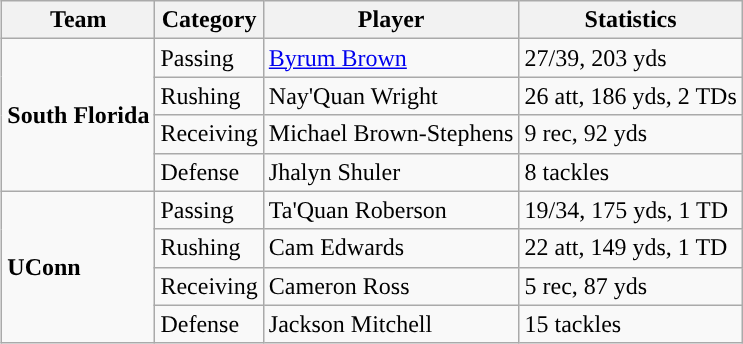<table class="wikitable" style="float: right;">
<tr>
<th>Team</th>
<th>Category</th>
<th>Player</th>
<th>Statistics</th>
</tr>
<tr>
<td rowspan=4><strong>South Florida</strong></td>
<td>Passing</td>
<td><a href='#'>Byrum Brown</a></td>
<td>27/39, 203 yds</td>
</tr>
<tr>
<td>Rushing</td>
<td>Nay'Quan Wright</td>
<td>26 att, 186 yds, 2 TDs</td>
</tr>
<tr>
<td>Receiving</td>
<td>Michael Brown-Stephens</td>
<td>9 rec, 92 yds</td>
</tr>
<tr>
<td>Defense</td>
<td>Jhalyn Shuler</td>
<td>8 tackles</td>
</tr>
<tr>
<td rowspan=4><strong>UConn</strong></td>
<td>Passing</td>
<td>Ta'Quan Roberson</td>
<td>19/34, 175 yds, 1 TD</td>
</tr>
<tr>
<td>Rushing</td>
<td>Cam Edwards</td>
<td>22 att, 149 yds, 1 TD</td>
</tr>
<tr>
<td>Receiving</td>
<td>Cameron Ross</td>
<td>5 rec, 87 yds</td>
</tr>
<tr>
<td>Defense</td>
<td>Jackson Mitchell</td>
<td>15 tackles</td>
</tr>
</table>
